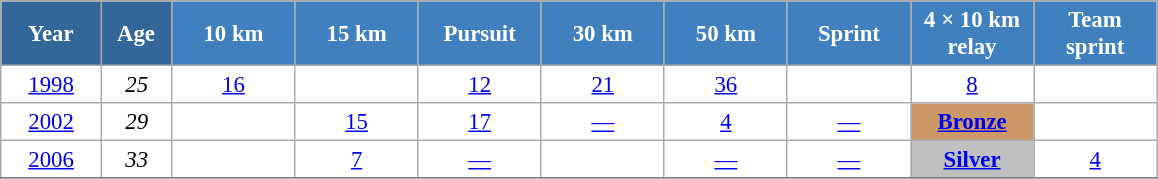<table class="wikitable" style="font-size:95%; text-align:center; border:grey solid 1px; border-collapse:collapse; background:#ffffff;">
<tr>
<th style="background-color:#369; color:white; width:60px;"> Year </th>
<th style="background-color:#369; color:white; width:40px;"> Age </th>
<th style="background-color:#4180be; color:white; width:75px;"> 10 km </th>
<th style="background-color:#4180be; color:white; width:75px;"> 15 km </th>
<th style="background-color:#4180be; color:white; width:75px;"> Pursuit </th>
<th style="background-color:#4180be; color:white; width:75px;"> 30 km </th>
<th style="background-color:#4180be; color:white; width:75px;"> 50 km </th>
<th style="background-color:#4180be; color:white; width:75px;"> Sprint </th>
<th style="background-color:#4180be; color:white; width:75px;"> 4 × 10 km <br> relay </th>
<th style="background-color:#4180be; color:white; width:75px;"> Team <br> sprint </th>
</tr>
<tr>
<td><a href='#'>1998</a></td>
<td><em>25</em></td>
<td><a href='#'>16</a></td>
<td></td>
<td><a href='#'>12</a></td>
<td><a href='#'>21</a></td>
<td><a href='#'>36</a></td>
<td></td>
<td><a href='#'>8</a></td>
<td></td>
</tr>
<tr>
<td><a href='#'>2002</a></td>
<td><em>29</em></td>
<td></td>
<td><a href='#'>15</a></td>
<td><a href='#'>17</a></td>
<td><a href='#'>—</a></td>
<td><a href='#'>4</a></td>
<td><a href='#'>—</a></td>
<td bgcolor="cc9966"><a href='#'><strong>Bronze</strong></a></td>
<td></td>
</tr>
<tr>
<td><a href='#'>2006</a></td>
<td><em>33</em></td>
<td></td>
<td><a href='#'>7</a></td>
<td><a href='#'>—</a></td>
<td></td>
<td><a href='#'>—</a></td>
<td><a href='#'>—</a></td>
<td style="background:silver;"><a href='#'><strong>Silver</strong></a></td>
<td><a href='#'>4</a></td>
</tr>
<tr>
</tr>
</table>
